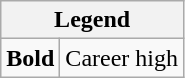<table class="wikitable mw-collapsible mw-collapsed">
<tr>
<th colspan="2">Legend</th>
</tr>
<tr>
<td><strong>Bold</strong></td>
<td>Career high</td>
</tr>
</table>
